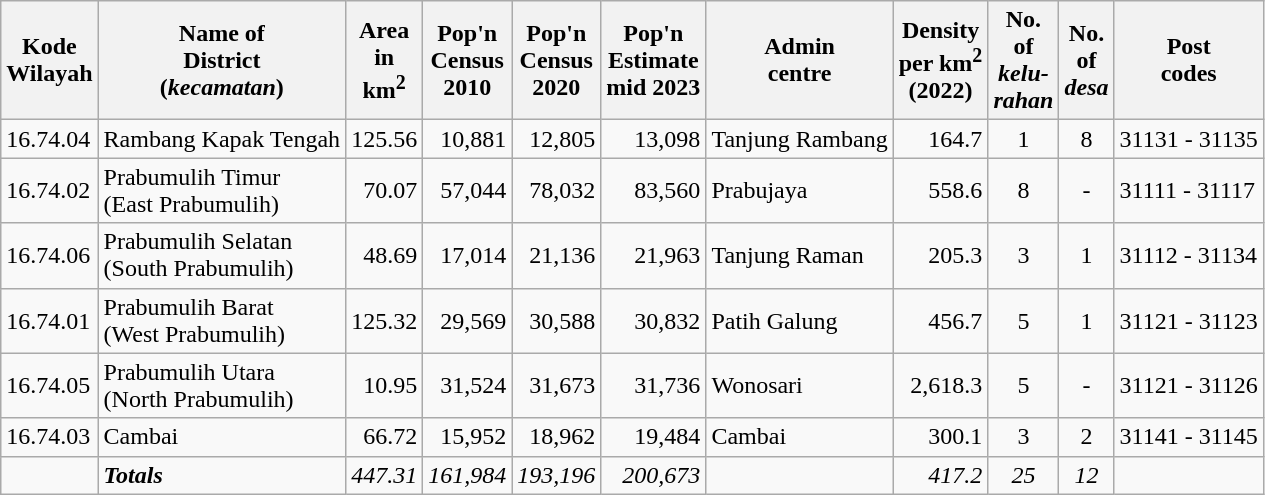<table class="sortable wikitable">
<tr>
<th>Kode <br>Wilayah</th>
<th>Name of<br>District <br> (<em>kecamatan</em>)</th>
<th>Area <br>in<br>km<sup>2</sup></th>
<th>Pop'n<br>Census<br>2010</th>
<th>Pop'n<br>Census<br>2020</th>
<th>Pop'n<br>Estimate<br>mid 2023</th>
<th>Admin<br>centre</th>
<th>Density<br>per km<sup>2</sup><br>(2022)</th>
<th>No.<br>of <br><em>kelu-<br>rahan</em></th>
<th>No.<br>of <br><em>desa</em></th>
<th>Post<br>codes</th>
</tr>
<tr>
<td>16.74.04</td>
<td>Rambang Kapak Tengah</td>
<td align="right">125.56</td>
<td align="right">10,881</td>
<td align="right">12,805</td>
<td align="right">13,098</td>
<td>Tanjung Rambang</td>
<td align="right">164.7</td>
<td align="center">1</td>
<td align="center">8</td>
<td>31131 - 31135</td>
</tr>
<tr>
<td>16.74.02</td>
<td>Prabumulih Timur <br> (East Prabumulih)</td>
<td align="right">70.07</td>
<td align="right">57,044</td>
<td align="right">78,032</td>
<td align="right">83,560</td>
<td>Prabujaya</td>
<td align="right">558.6</td>
<td align="center">8</td>
<td align="center">-</td>
<td>31111 - 31117</td>
</tr>
<tr>
<td>16.74.06</td>
<td>Prabumulih Selatan <br> (South Prabumulih)</td>
<td align="right">48.69</td>
<td align="right">17,014</td>
<td align="right">21,136</td>
<td align="right">21,963</td>
<td>Tanjung Raman</td>
<td align="right">205.3</td>
<td align="center">3</td>
<td align="center">1</td>
<td>31112 - 31134</td>
</tr>
<tr>
<td>16.74.01</td>
<td>Prabumulih Barat <br> (West Prabumulih)</td>
<td align="right">125.32</td>
<td align="right">29,569</td>
<td align="right">30,588</td>
<td align="right">30,832</td>
<td>Patih Galung</td>
<td align="right">456.7</td>
<td align="center">5</td>
<td align="center">1</td>
<td>31121 - 31123</td>
</tr>
<tr>
<td>16.74.05</td>
<td>Prabumulih Utara <br> (North Prabumulih)</td>
<td align="right">10.95</td>
<td align="right">31,524</td>
<td align="right">31,673</td>
<td align="right">31,736</td>
<td>Wonosari</td>
<td align="right">2,618.3</td>
<td align="center">5</td>
<td align="center">-</td>
<td>31121 - 31126</td>
</tr>
<tr>
<td>16.74.03</td>
<td>Cambai</td>
<td align="right">66.72</td>
<td align="right">15,952</td>
<td align="right">18,962</td>
<td align="right">19,484</td>
<td>Cambai</td>
<td align="right">300.1</td>
<td align="center">3</td>
<td align="center">2</td>
<td>31141 - 31145</td>
</tr>
<tr>
<td></td>
<td><strong><em>Totals</em></strong></td>
<td align="right"><em>447.31</em></td>
<td align="right"><em>161,984</em></td>
<td align="right"><em>193,196</em></td>
<td align="right"><em>200,673</em></td>
<td></td>
<td align="right"><em>417.2</em></td>
<td align="center"><em>25</em></td>
<td align="center"><em>12</em></td>
<td></td>
</tr>
</table>
